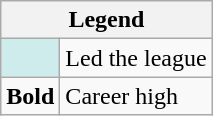<table class="wikitable mw-collapsible mw-collapsed">
<tr>
<th colspan="2">Legend</th>
</tr>
<tr>
<td style="background:#cfecec;"></td>
<td>Led the league</td>
</tr>
<tr>
<td><strong>Bold</strong></td>
<td>Career high</td>
</tr>
</table>
